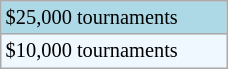<table class="wikitable" style="font-size:85%;" width=12%>
<tr style="background:lightblue;">
<td>$25,000 tournaments</td>
</tr>
<tr style="background:#f0f8ff;">
<td>$10,000 tournaments</td>
</tr>
</table>
